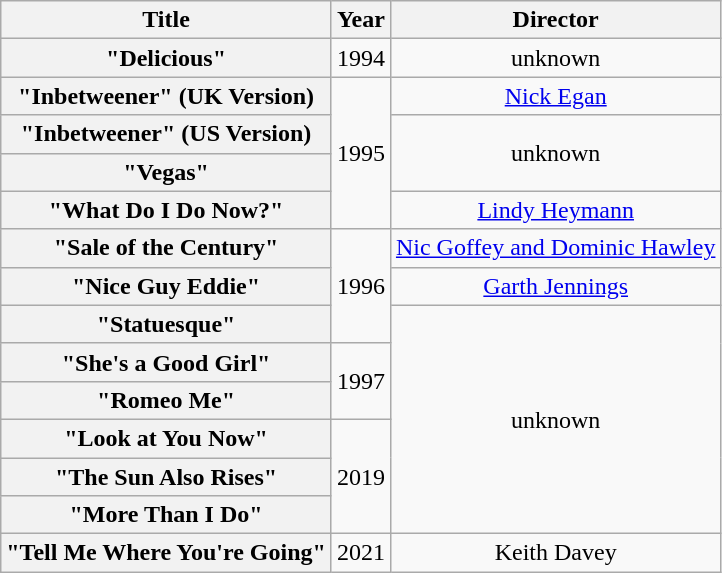<table class="wikitable plainrowheaders" style="text-align:center;">
<tr>
<th scope="col">Title</th>
<th scope="col">Year</th>
<th scope="col">Director</th>
</tr>
<tr>
<th scope="row">"Delicious"</th>
<td>1994</td>
<td>unknown</td>
</tr>
<tr>
<th scope="row">"Inbetweener" (UK Version)</th>
<td rowspan="4">1995</td>
<td><a href='#'>Nick Egan</a></td>
</tr>
<tr>
<th scope="row">"Inbetweener" (US Version)</th>
<td rowspan="2">unknown</td>
</tr>
<tr>
<th scope="row">"Vegas"</th>
</tr>
<tr>
<th scope="row">"What Do I Do Now?"</th>
<td><a href='#'>Lindy Heymann</a></td>
</tr>
<tr>
<th scope="row">"Sale of the Century"</th>
<td rowspan="3">1996</td>
<td><a href='#'>Nic Goffey and Dominic Hawley</a></td>
</tr>
<tr>
<th scope="row">"Nice Guy Eddie"</th>
<td><a href='#'>Garth Jennings</a></td>
</tr>
<tr>
<th scope="row">"Statuesque"</th>
<td rowspan="6">unknown</td>
</tr>
<tr>
<th scope="row">"She's a Good Girl"</th>
<td rowspan="2">1997</td>
</tr>
<tr>
<th scope="row">"Romeo Me"</th>
</tr>
<tr>
<th scope="row">"Look at You Now"</th>
<td rowspan="3">2019</td>
</tr>
<tr>
<th scope="row">"The Sun Also Rises"</th>
</tr>
<tr>
<th scope="row">"More Than I Do"</th>
</tr>
<tr>
<th scope="row">"Tell Me Where You're Going"</th>
<td>2021</td>
<td>Keith Davey</td>
</tr>
</table>
